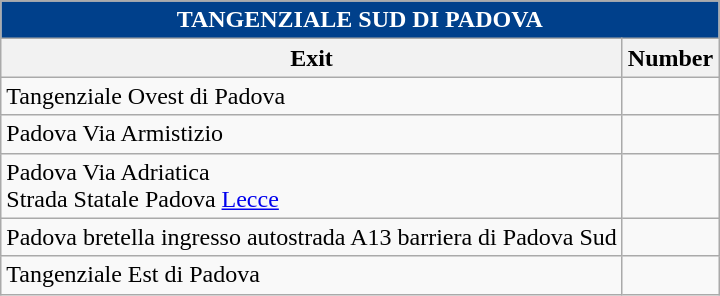<table class="wikitable" border="1">
<tr>
</tr>
<tr align="center" bgcolor="00408B" style="color: white;font-size:100%;">
<td colspan="4"><strong>TANGENZIALE SUD DI PADOVA</strong></td>
</tr>
<tr>
<th align="center"><strong>Exit</strong></th>
<th align="center"><strong>Number</strong></th>
</tr>
<tr>
<td> Tangenziale Ovest di Padova</td>
</tr>
<tr>
<td>Padova Via Armistizio</td>
<td></td>
</tr>
<tr>
<td> Padova Via Adriatica <br> Strada Statale Padova <a href='#'>Lecce</a></td>
<td></td>
</tr>
<tr>
<td>Padova bretella ingresso autostrada A13  barriera di Padova Sud</td>
<td></td>
</tr>
<tr>
<td> Tangenziale Est di Padova</td>
</tr>
</table>
